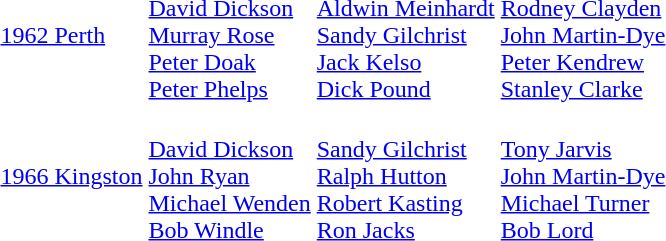<table>
<tr>
<td><a href='#'>1962 Perth</a><br></td>
<td valign=top><br><a href='#'>David Dickson</a><br><a href='#'>Murray Rose</a><br><a href='#'>Peter Doak</a><br><a href='#'>Peter Phelps</a></td>
<td valign=top><br><a href='#'>Aldwin Meinhardt</a><br><a href='#'>Sandy Gilchrist</a><br><a href='#'>Jack Kelso</a><br><a href='#'>Dick Pound</a></td>
<td valign=top><br><a href='#'>Rodney Clayden</a><br><a href='#'>John Martin-Dye</a><br><a href='#'>Peter Kendrew</a><br><a href='#'>Stanley Clarke</a></td>
</tr>
<tr>
<td><a href='#'>1966 Kingston</a><br></td>
<td valign=top><br><a href='#'>David Dickson</a><br><a href='#'>John Ryan</a><br><a href='#'>Michael Wenden</a><br><a href='#'>Bob Windle</a></td>
<td valign=top><br><a href='#'>Sandy Gilchrist</a><br><a href='#'>Ralph Hutton</a><br><a href='#'>Robert Kasting</a><br><a href='#'>Ron Jacks</a></td>
<td valign=top><br><a href='#'>Tony Jarvis</a><br><a href='#'>John Martin-Dye</a><br><a href='#'>Michael Turner</a><br><a href='#'>Bob Lord</a></td>
</tr>
</table>
